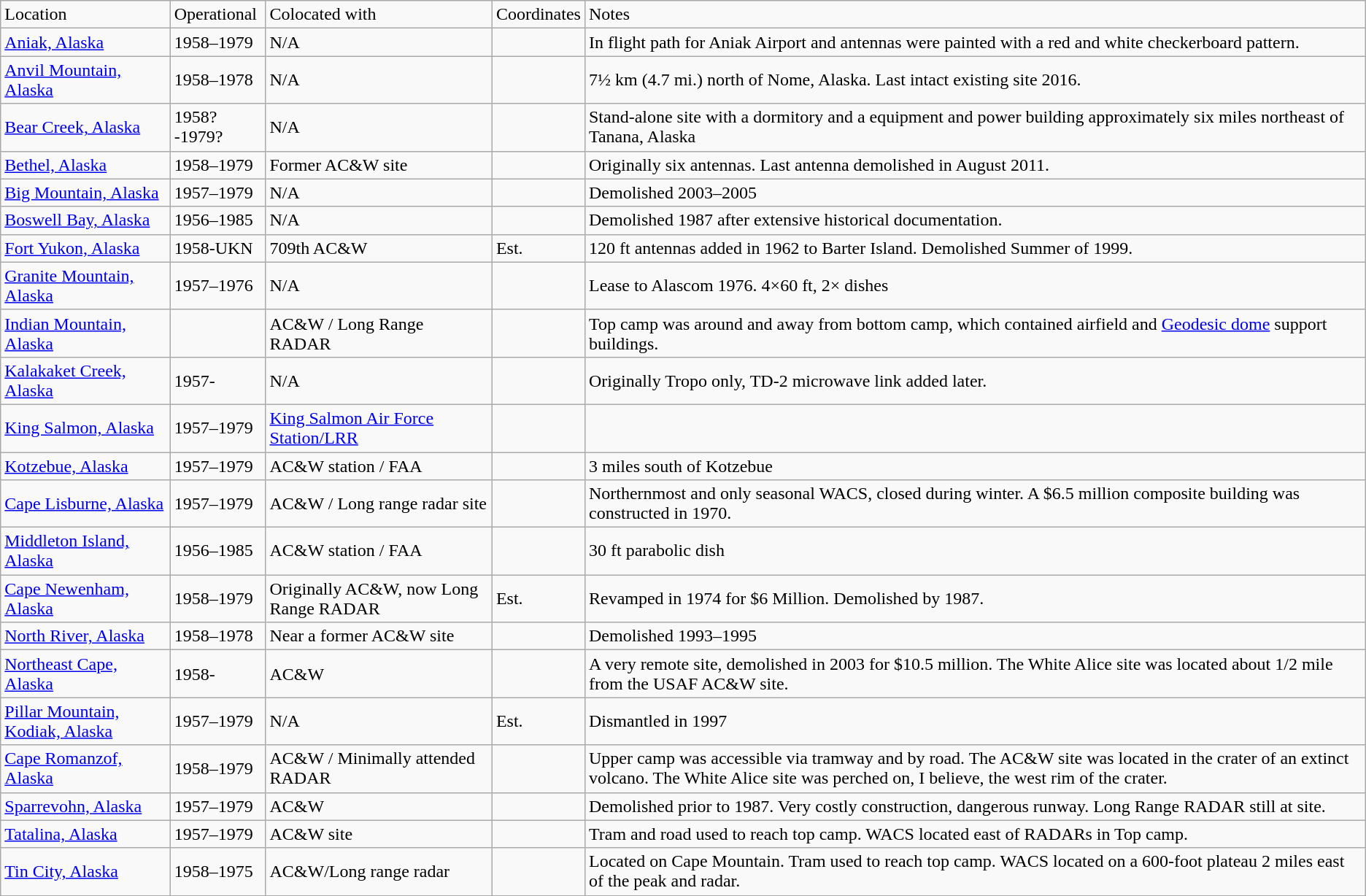<table class="wikitable">
<tr>
<td>Location</td>
<td>Operational</td>
<td>Colocated with</td>
<td>Coordinates</td>
<td>Notes</td>
</tr>
<tr>
<td><a href='#'>Aniak, Alaska</a></td>
<td>1958–1979</td>
<td>N/A</td>
<td></td>
<td>In flight path for Aniak Airport and antennas were painted with a red and white checkerboard pattern.</td>
</tr>
<tr>
<td><a href='#'>Anvil Mountain, Alaska</a></td>
<td>1958–1978</td>
<td>N/A</td>
<td></td>
<td>7½ km (4.7 mi.) north of Nome, Alaska.  Last intact existing site 2016.</td>
</tr>
<tr>
<td><a href='#'>Bear Creek, Alaska</a></td>
<td>1958?-1979?</td>
<td>N/A</td>
<td></td>
<td>Stand-alone site with a  dormitory and a  equipment and power building approximately six miles northeast of Tanana, Alaska</td>
</tr>
<tr>
<td><a href='#'>Bethel, Alaska</a></td>
<td>1958–1979</td>
<td>Former AC&W site</td>
<td></td>
<td>Originally six antennas.  Last antenna demolished in August 2011.</td>
</tr>
<tr>
<td><a href='#'>Big Mountain, Alaska</a></td>
<td>1957–1979</td>
<td>N/A</td>
<td></td>
<td>Demolished 2003–2005</td>
</tr>
<tr>
<td><a href='#'>Boswell Bay, Alaska</a></td>
<td>1956–1985</td>
<td>N/A</td>
<td></td>
<td>Demolished 1987 after extensive historical documentation.</td>
</tr>
<tr>
<td><a href='#'>Fort Yukon, Alaska</a></td>
<td>1958-UKN</td>
<td>709th AC&W</td>
<td>Est.</td>
<td>120 ft antennas added in 1962 to Barter Island. Demolished Summer of 1999.</td>
</tr>
<tr>
<td><a href='#'>Granite Mountain, Alaska</a></td>
<td>1957–1976</td>
<td>N/A</td>
<td></td>
<td>Lease to Alascom 1976. 4×60 ft, 2×  dishes</td>
</tr>
<tr>
<td><a href='#'>Indian Mountain, Alaska</a></td>
<td></td>
<td>AC&W / Long Range RADAR</td>
<td></td>
<td>Top camp was around  and  away from bottom camp, which contained airfield and <a href='#'>Geodesic dome</a> support buildings.</td>
</tr>
<tr>
<td><a href='#'>Kalakaket Creek, Alaska</a></td>
<td>1957-</td>
<td>N/A</td>
<td></td>
<td>Originally Tropo only, TD-2 microwave link added later.</td>
</tr>
<tr>
<td><a href='#'>King Salmon, Alaska</a></td>
<td>1957–1979</td>
<td><a href='#'>King Salmon Air Force Station/LRR</a></td>
<td></td>
<td></td>
</tr>
<tr>
<td><a href='#'>Kotzebue, Alaska</a></td>
<td>1957–1979</td>
<td>AC&W station / FAA</td>
<td></td>
<td>3 miles south of Kotzebue</td>
</tr>
<tr>
<td><a href='#'>Cape Lisburne, Alaska</a></td>
<td>1957–1979</td>
<td>AC&W / Long range radar site</td>
<td></td>
<td>Northernmost and only seasonal WACS, closed during winter. A $6.5 million composite building was constructed in 1970.</td>
</tr>
<tr>
<td><a href='#'>Middleton Island, Alaska</a></td>
<td>1956–1985</td>
<td>AC&W station / FAA</td>
<td></td>
<td>30 ft parabolic dish</td>
</tr>
<tr>
<td><a href='#'>Cape Newenham, Alaska</a></td>
<td>1958–1979</td>
<td>Originally AC&W, now Long Range RADAR</td>
<td>Est.</td>
<td>Revamped in 1974 for $6 Million. Demolished by 1987.</td>
</tr>
<tr>
<td><a href='#'>North River, Alaska</a></td>
<td>1958–1978</td>
<td>Near a former AC&W site</td>
<td></td>
<td>Demolished 1993–1995</td>
</tr>
<tr>
<td><a href='#'>Northeast Cape, Alaska</a></td>
<td>1958-</td>
<td>AC&W</td>
<td></td>
<td>A very remote site, demolished in 2003 for $10.5 million. The White Alice site was located about 1/2 mile from the USAF AC&W site.</td>
</tr>
<tr>
<td><a href='#'>Pillar Mountain, Kodiak, Alaska</a></td>
<td>1957–1979</td>
<td>N/A</td>
<td>Est.</td>
<td>Dismantled in 1997</td>
</tr>
<tr>
<td><a href='#'>Cape Romanzof, Alaska</a></td>
<td>1958–1979</td>
<td>AC&W / Minimally attended RADAR</td>
<td></td>
<td>Upper camp was accessible via tramway and by road. The AC&W site was located in the crater of an extinct volcano. The White Alice site was perched on, I believe, the west rim of the crater.</td>
</tr>
<tr>
<td><a href='#'>Sparrevohn, Alaska</a></td>
<td>1957–1979</td>
<td>AC&W</td>
<td></td>
<td>Demolished prior to 1987. Very costly construction, dangerous runway. Long Range RADAR still at site.</td>
</tr>
<tr>
<td><a href='#'>Tatalina, Alaska</a></td>
<td>1957–1979</td>
<td>AC&W site</td>
<td></td>
<td>Tram and road used to reach top camp. WACS located east of RADARs in Top camp.</td>
</tr>
<tr>
<td><a href='#'>Tin City, Alaska</a></td>
<td>1958–1975</td>
<td>AC&W/Long range radar</td>
<td></td>
<td>Located on Cape Mountain. Tram used to reach top camp. WACS located on a 600-foot plateau 2 miles east of the peak and radar.</td>
</tr>
<tr>
</tr>
</table>
